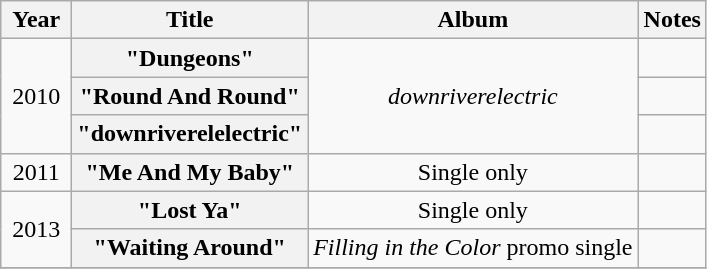<table class="wikitable plainrowheaders" style="text-align:center;">
<tr>
<th scope="col" rowspan="1" style="width:2.5em;">Year</th>
<th scope="col" rowspan="1">Title</th>
<th scope="col" rowspan="1">Album</th>
<th scope="col" rowspan="1">Notes</th>
</tr>
<tr>
<td rowspan="3">2010</td>
<th scope="row">"Dungeons"</th>
<td rowspan="3"><em> downriverelectric</em></td>
<td></td>
</tr>
<tr>
<th scope="row">"Round And Round"</th>
<td></td>
</tr>
<tr>
<th scope="row">"downriverelelectric"</th>
<td></td>
</tr>
<tr>
<td rowspan="1">2011</td>
<th scope="row">"Me And My Baby"</th>
<td>Single only</td>
<td></td>
</tr>
<tr>
<td rowspan="2">2013</td>
<th scope="row">"Lost Ya"</th>
<td>Single only</td>
<td></td>
</tr>
<tr>
<th scope="row">"Waiting Around"</th>
<td><em>Filling in the Color</em> promo single</td>
<td></td>
</tr>
<tr>
</tr>
</table>
